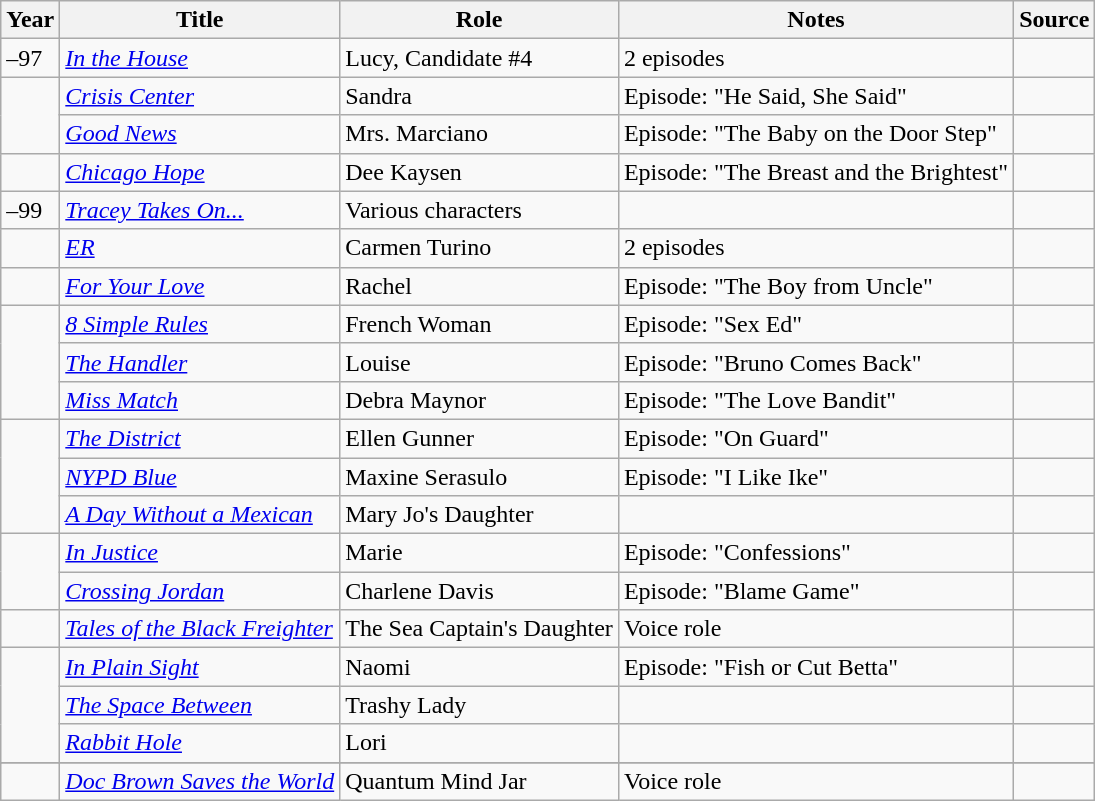<table class="wikitable sortable plainrowheaders">
<tr>
<th>Year</th>
<th>Title</th>
<th>Role</th>
<th class="unsortable">Notes</th>
<th class="unsortable">Source</th>
</tr>
<tr>
<td>–97</td>
<td><em><a href='#'>In the House</a></em></td>
<td>Lucy, Candidate #4</td>
<td>2 episodes</td>
<td></td>
</tr>
<tr>
<td rowspan="2"></td>
<td><em><a href='#'>Crisis Center</a></em></td>
<td>Sandra</td>
<td>Episode: "He Said, She Said"</td>
<td> </td>
</tr>
<tr>
<td><em><a href='#'>Good News</a></em></td>
<td>Mrs. Marciano</td>
<td>Episode: "The Baby on the Door Step"</td>
<td></td>
</tr>
<tr>
<td></td>
<td><em><a href='#'>Chicago Hope</a></em></td>
<td>Dee Kaysen</td>
<td>Episode: "The Breast and the Brightest"</td>
<td></td>
</tr>
<tr>
<td>–99</td>
<td><em><a href='#'>Tracey Takes On...</a></em></td>
<td>Various characters</td>
<td> </td>
<td></td>
</tr>
<tr>
<td></td>
<td><em><a href='#'>ER</a></em></td>
<td>Carmen Turino</td>
<td>2 episodes</td>
<td></td>
</tr>
<tr>
<td></td>
<td><em><a href='#'>For Your Love</a></em></td>
<td>Rachel</td>
<td>Episode: "The Boy from Uncle"</td>
<td></td>
</tr>
<tr>
<td rowspan="3"></td>
<td><em><a href='#'>8 Simple Rules</a></em></td>
<td>French Woman</td>
<td>Episode: "Sex Ed"</td>
<td></td>
</tr>
<tr>
<td><em><a href='#'>The Handler</a></em></td>
<td>Louise</td>
<td>Episode: "Bruno Comes Back"</td>
<td></td>
</tr>
<tr>
<td><em><a href='#'>Miss Match</a></em></td>
<td>Debra Maynor</td>
<td>Episode: "The Love Bandit"</td>
<td></td>
</tr>
<tr>
<td rowspan="3"></td>
<td><em><a href='#'>The District</a></em></td>
<td>Ellen Gunner</td>
<td>Episode: "On Guard"</td>
<td></td>
</tr>
<tr>
<td><em><a href='#'>NYPD Blue</a></em></td>
<td>Maxine Serasulo</td>
<td>Episode: "I Like Ike"</td>
<td> </td>
</tr>
<tr>
<td><em><a href='#'>A Day Without a Mexican</a></em></td>
<td>Mary Jo's Daughter</td>
<td> </td>
<td></td>
</tr>
<tr>
<td rowspan="2"></td>
<td><em><a href='#'>In Justice</a></em></td>
<td>Marie</td>
<td>Episode: "Confessions"</td>
<td></td>
</tr>
<tr>
<td><em><a href='#'>Crossing Jordan</a></em></td>
<td>Charlene Davis</td>
<td>Episode: "Blame Game"</td>
<td></td>
</tr>
<tr>
<td></td>
<td><em><a href='#'>Tales of the Black Freighter</a></em></td>
<td>The Sea Captain's Daughter</td>
<td>Voice role</td>
<td></td>
</tr>
<tr>
<td rowspan="3"></td>
<td><em><a href='#'>In Plain Sight</a></em></td>
<td>Naomi</td>
<td>Episode: "Fish or Cut Betta"</td>
<td></td>
</tr>
<tr>
<td><em><a href='#'>The Space Between</a></em></td>
<td>Trashy Lady</td>
<td> </td>
<td></td>
</tr>
<tr>
<td><em><a href='#'>Rabbit Hole</a></em></td>
<td>Lori</td>
<td> </td>
<td></td>
</tr>
<tr>
</tr>
<tr>
<td></td>
<td><em><a href='#'>Doc Brown Saves the World</a></em></td>
<td>Quantum Mind Jar</td>
<td>Voice role</td>
<td></td>
</tr>
</table>
